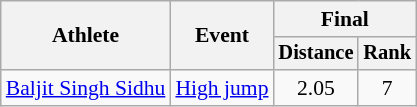<table class="wikitable" style="font-size:90%">
<tr>
<th rowspan="2">Athlete</th>
<th rowspan="2">Event</th>
<th colspan="2">Final</th>
</tr>
<tr style="font-size:95%">
<th>Distance</th>
<th>Rank</th>
</tr>
<tr align=center>
<td align=left><a href='#'>Baljit Singh Sidhu</a></td>
<td align=left><a href='#'>High jump</a></td>
<td>2.05</td>
<td>7</td>
</tr>
</table>
